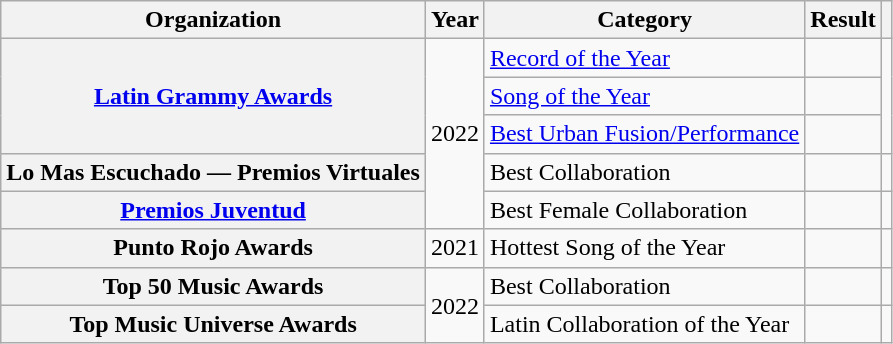<table class="wikitable sortable plainrowheaders" style="border:none; margin:0;">
<tr>
<th scope="col">Organization</th>
<th scope="col">Year</th>
<th scope="col">Category</th>
<th scope="col">Result</th>
<th class="unsortable" scope="col"></th>
</tr>
<tr>
<th scope="row" rowspan="3"><a href='#'>Latin Grammy Awards</a></th>
<td rowspan="5">2022</td>
<td><a href='#'>Record of the Year</a></td>
<td></td>
<td rowspan="3" align="center"></td>
</tr>
<tr>
<td><a href='#'>Song of the Year</a></td>
<td></td>
</tr>
<tr>
<td><a href='#'>Best Urban Fusion/Performance</a></td>
<td></td>
</tr>
<tr>
<th scope="row">Lo Mas Escuchado — Premios Virtuales</th>
<td>Best Collaboration</td>
<td></td>
<td align="center"></td>
</tr>
<tr>
<th scope="row"><a href='#'>Premios Juventud</a></th>
<td>Best Female Collaboration</td>
<td></td>
<td align="center"></td>
</tr>
<tr>
<th scope="row">Punto Rojo Awards</th>
<td>2021</td>
<td>Hottest Song of the Year</td>
<td></td>
<td align="center"></td>
</tr>
<tr>
<th scope="row">Top 50 Music Awards</th>
<td rowspan="2">2022</td>
<td>Best Collaboration</td>
<td></td>
<td align="center"></td>
</tr>
<tr>
<th scope="row">Top Music Universe Awards</th>
<td>Latin Collaboration of the Year</td>
<td></td>
<td align="center"></td>
</tr>
<tr>
</tr>
</table>
